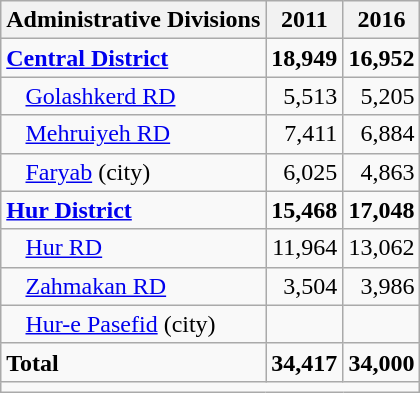<table class="wikitable">
<tr>
<th>Administrative Divisions</th>
<th>2011</th>
<th>2016</th>
</tr>
<tr>
<td><strong><a href='#'>Central District</a></strong></td>
<td style="text-align: right;"><strong>18,949</strong></td>
<td style="text-align: right;"><strong>16,952</strong></td>
</tr>
<tr>
<td style="padding-left: 1em;"><a href='#'>Golashkerd RD</a></td>
<td style="text-align: right;">5,513</td>
<td style="text-align: right;">5,205</td>
</tr>
<tr>
<td style="padding-left: 1em;"><a href='#'>Mehruiyeh RD</a></td>
<td style="text-align: right;">7,411</td>
<td style="text-align: right;">6,884</td>
</tr>
<tr>
<td style="padding-left: 1em;"><a href='#'>Faryab</a> (city)</td>
<td style="text-align: right;">6,025</td>
<td style="text-align: right;">4,863</td>
</tr>
<tr>
<td><strong><a href='#'>Hur District</a></strong></td>
<td style="text-align: right;"><strong>15,468</strong></td>
<td style="text-align: right;"><strong>17,048</strong></td>
</tr>
<tr>
<td style="padding-left: 1em;"><a href='#'>Hur RD</a></td>
<td style="text-align: right;">11,964</td>
<td style="text-align: right;">13,062</td>
</tr>
<tr>
<td style="padding-left: 1em;"><a href='#'>Zahmakan RD</a></td>
<td style="text-align: right;">3,504</td>
<td style="text-align: right;">3,986</td>
</tr>
<tr>
<td style="padding-left: 1em;"><a href='#'>Hur-e Pasefid</a> (city)</td>
<td style="text-align: right;"></td>
<td style="text-align: right;"></td>
</tr>
<tr>
<td><strong>Total</strong></td>
<td style="text-align: right;"><strong>34,417</strong></td>
<td style="text-align: right;"><strong>34,000</strong></td>
</tr>
<tr>
<td colspan=3></td>
</tr>
</table>
